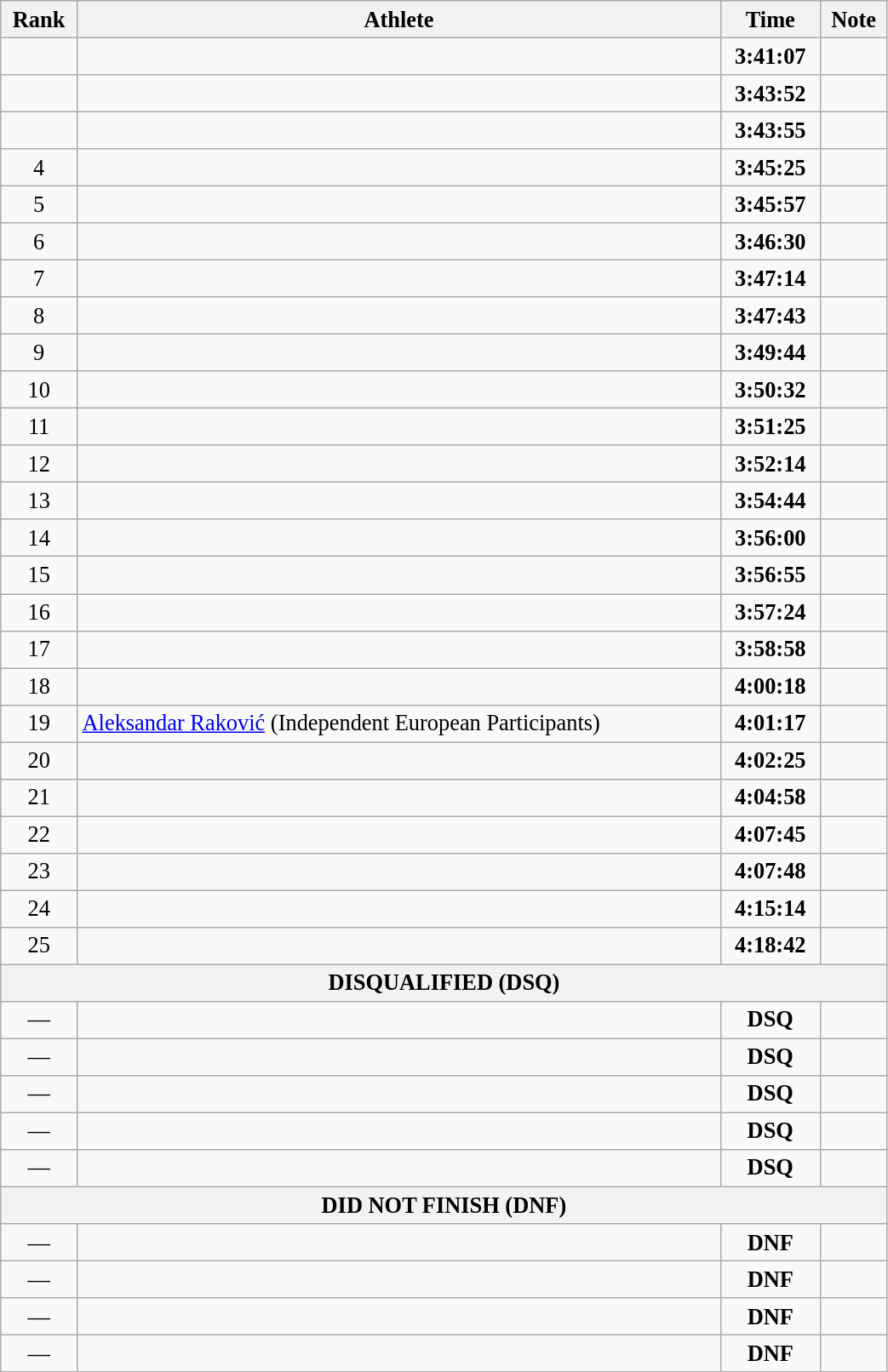<table class="wikitable" style=" text-align:center; font-size:110%;" width="55%">
<tr>
<th>Rank</th>
<th>Athlete</th>
<th>Time</th>
<th>Note</th>
</tr>
<tr>
<td></td>
<td align=left></td>
<td><strong>3:41:07</strong></td>
<td></td>
</tr>
<tr>
<td></td>
<td align=left></td>
<td><strong>3:43:52</strong></td>
<td></td>
</tr>
<tr>
<td></td>
<td align=left></td>
<td><strong>3:43:55</strong></td>
<td></td>
</tr>
<tr>
<td>4</td>
<td align=left></td>
<td><strong>3:45:25</strong></td>
<td></td>
</tr>
<tr>
<td>5</td>
<td align=left></td>
<td><strong>3:45:57</strong></td>
<td></td>
</tr>
<tr>
<td>6</td>
<td align=left></td>
<td><strong>3:46:30</strong></td>
<td></td>
</tr>
<tr>
<td>7</td>
<td align=left></td>
<td><strong>3:47:14</strong></td>
<td></td>
</tr>
<tr>
<td>8</td>
<td align=left></td>
<td><strong>3:47:43</strong></td>
<td></td>
</tr>
<tr>
<td>9</td>
<td align=left></td>
<td><strong>3:49:44</strong></td>
<td></td>
</tr>
<tr>
<td>10</td>
<td align=left></td>
<td><strong>3:50:32</strong></td>
<td></td>
</tr>
<tr>
<td>11</td>
<td align=left></td>
<td><strong>3:51:25</strong></td>
<td></td>
</tr>
<tr>
<td>12</td>
<td align=left></td>
<td><strong>3:52:14</strong></td>
<td></td>
</tr>
<tr>
<td>13</td>
<td align=left></td>
<td><strong>3:54:44</strong></td>
<td></td>
</tr>
<tr>
<td>14</td>
<td align=left></td>
<td><strong>3:56:00</strong></td>
<td></td>
</tr>
<tr>
<td>15</td>
<td align=left></td>
<td><strong>3:56:55</strong></td>
<td></td>
</tr>
<tr>
<td>16</td>
<td align=left></td>
<td><strong>3:57:24</strong></td>
<td></td>
</tr>
<tr>
<td>17</td>
<td align=left></td>
<td><strong>3:58:58</strong></td>
<td></td>
</tr>
<tr>
<td>18</td>
<td align=left></td>
<td><strong>4:00:18</strong></td>
<td></td>
</tr>
<tr>
<td>19</td>
<td align=left><a href='#'>Aleksandar Raković</a> (Independent European Participants)</td>
<td><strong>4:01:17</strong></td>
<td></td>
</tr>
<tr>
<td>20</td>
<td align=left></td>
<td><strong>4:02:25</strong></td>
<td></td>
</tr>
<tr>
<td>21</td>
<td align=left></td>
<td><strong>4:04:58</strong></td>
<td></td>
</tr>
<tr>
<td>22</td>
<td align=left></td>
<td><strong>4:07:45</strong></td>
<td></td>
</tr>
<tr>
<td>23</td>
<td align=left></td>
<td><strong>4:07:48</strong></td>
<td></td>
</tr>
<tr>
<td>24</td>
<td align=left></td>
<td><strong>4:15:14</strong></td>
<td></td>
</tr>
<tr>
<td>25</td>
<td align=left></td>
<td><strong>4:18:42</strong></td>
<td></td>
</tr>
<tr>
<th colspan="4">DISQUALIFIED (DSQ)</th>
</tr>
<tr>
<td>—</td>
<td align=left></td>
<td><strong>DSQ</strong></td>
<td></td>
</tr>
<tr>
<td>—</td>
<td align=left></td>
<td><strong>DSQ</strong></td>
<td></td>
</tr>
<tr>
<td>—</td>
<td align=left></td>
<td><strong>DSQ</strong></td>
<td></td>
</tr>
<tr>
<td>—</td>
<td align=left></td>
<td><strong>DSQ</strong></td>
<td></td>
</tr>
<tr>
<td>—</td>
<td align=left></td>
<td><strong>DSQ</strong></td>
<td></td>
</tr>
<tr>
<th colspan="4">DID NOT FINISH (DNF)</th>
</tr>
<tr>
<td>—</td>
<td align=left></td>
<td><strong>DNF </strong></td>
<td></td>
</tr>
<tr>
<td>—</td>
<td align=left></td>
<td><strong>DNF </strong></td>
<td></td>
</tr>
<tr>
<td>—</td>
<td align=left></td>
<td><strong>DNF </strong></td>
<td></td>
</tr>
<tr>
<td>—</td>
<td align=left></td>
<td><strong>DNF </strong></td>
<td></td>
</tr>
</table>
